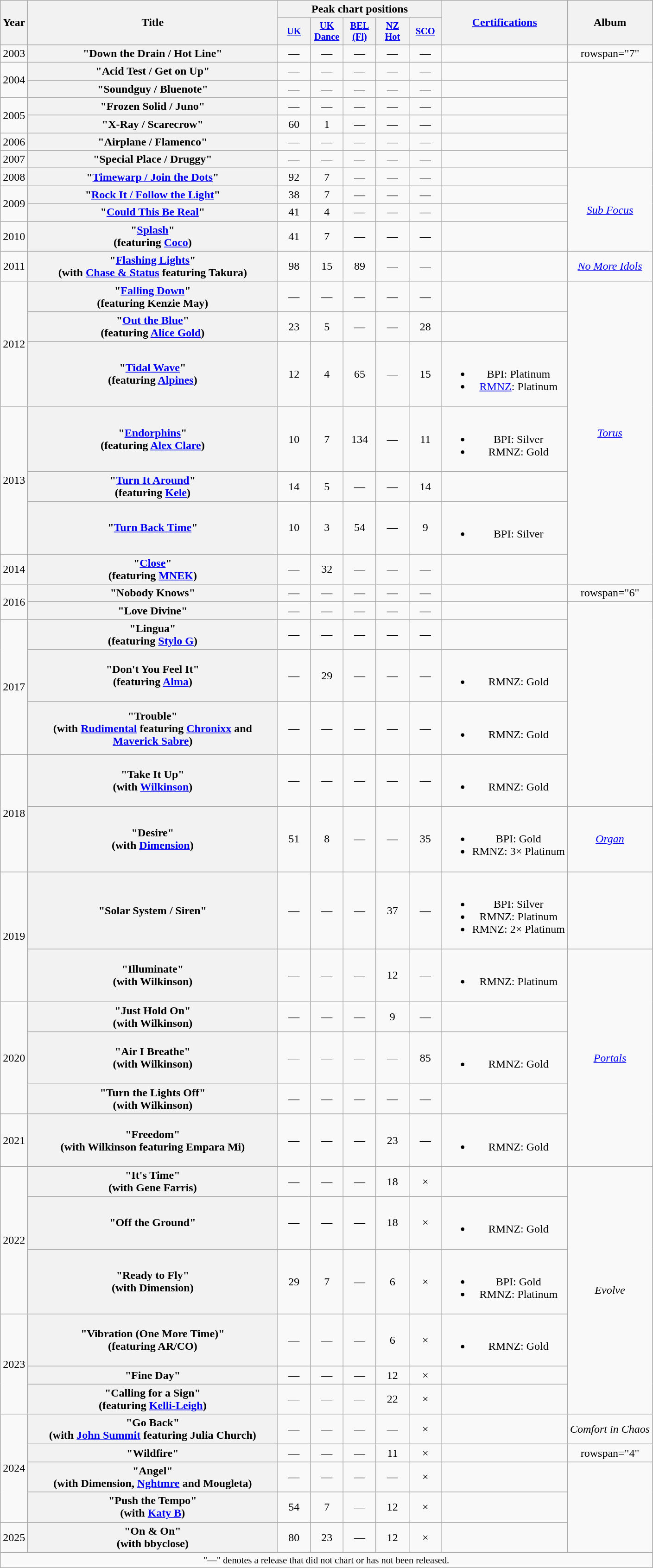<table class="wikitable plainrowheaders" style="text-align:center;">
<tr>
<th scope="col" rowspan="2" style="width:1em;">Year</th>
<th scope="col" rowspan="2" style="width:22em;">Title</th>
<th scope="col" colspan="5">Peak chart positions</th>
<th scope="col" rowspan="2"><a href='#'>Certifications</a></th>
<th scope="col" rowspan="2">Album</th>
</tr>
<tr>
<th scope="col" style="width:3em;font-size:85%;"><a href='#'>UK</a><br></th>
<th scope="col" style="width:3em;font-size:85%;"><a href='#'>UK<br>Dance</a><br></th>
<th scope="col" style="width:3em;font-size:85%;"><a href='#'>BEL<br>(Fl)</a><br></th>
<th scope="col" style="width:3em;font-size:85%;"><a href='#'>NZ<br>Hot</a><br></th>
<th scope="col" style="width:3em;font-size:85%;"><a href='#'>SCO</a><br></th>
</tr>
<tr>
<td>2003</td>
<th scope="row">"Down the Drain / Hot Line"</th>
<td>—</td>
<td>—</td>
<td>—</td>
<td>—</td>
<td>—</td>
<td></td>
<td>rowspan="7" </td>
</tr>
<tr>
<td rowspan="2">2004</td>
<th scope="row">"Acid Test / Get on Up"</th>
<td>—</td>
<td>—</td>
<td>—</td>
<td>—</td>
<td>—</td>
<td></td>
</tr>
<tr>
<th scope="row">"Soundguy / Bluenote"</th>
<td>—</td>
<td>—</td>
<td>—</td>
<td>—</td>
<td>—</td>
<td></td>
</tr>
<tr>
<td rowspan="2">2005</td>
<th scope="row">"Frozen Solid / Juno"</th>
<td>—</td>
<td>—</td>
<td>—</td>
<td>—</td>
<td>—</td>
<td></td>
</tr>
<tr>
<th scope="row">"X-Ray / Scarecrow"</th>
<td>60</td>
<td>1</td>
<td>—</td>
<td>—</td>
<td>—</td>
<td></td>
</tr>
<tr>
<td>2006</td>
<th scope="row">"Airplane / Flamenco"</th>
<td>—</td>
<td>—</td>
<td>—</td>
<td>—</td>
<td>—</td>
<td></td>
</tr>
<tr>
<td>2007</td>
<th scope="row">"Special Place / Druggy"</th>
<td>—</td>
<td>—</td>
<td>—</td>
<td>—</td>
<td>—</td>
<td></td>
</tr>
<tr>
<td>2008</td>
<th scope="row">"<a href='#'>Timewarp / Join the Dots</a>"</th>
<td>92</td>
<td>7</td>
<td>—</td>
<td>—</td>
<td>—</td>
<td></td>
<td rowspan="4"><em><a href='#'>Sub Focus</a></em></td>
</tr>
<tr>
<td rowspan="2">2009</td>
<th scope="row">"<a href='#'>Rock It / Follow the Light</a>"</th>
<td>38</td>
<td>7</td>
<td>—</td>
<td>—</td>
<td>—</td>
<td></td>
</tr>
<tr>
<th scope="row">"<a href='#'>Could This Be Real</a>"</th>
<td>41</td>
<td>4</td>
<td>—</td>
<td>—</td>
<td>—</td>
<td></td>
</tr>
<tr>
<td>2010</td>
<th scope="row">"<a href='#'>Splash</a>"<br><span>(featuring <a href='#'>Coco</a>)</span></th>
<td>41</td>
<td>7</td>
<td>—</td>
<td>—</td>
<td>—</td>
<td></td>
</tr>
<tr>
<td>2011</td>
<th scope="row">"<a href='#'>Flashing Lights</a>"<br><span>(with <a href='#'>Chase & Status</a> featuring Takura)</span></th>
<td>98</td>
<td>15</td>
<td>89</td>
<td>—</td>
<td>—</td>
<td></td>
<td><em><a href='#'>No More Idols</a></em></td>
</tr>
<tr>
<td rowspan="3">2012</td>
<th scope="row">"<a href='#'>Falling Down</a>"<br><span>(featuring Kenzie May)</span></th>
<td>—</td>
<td>—</td>
<td>—</td>
<td>—</td>
<td>—</td>
<td></td>
<td rowspan="7"><em><a href='#'>Torus</a></em></td>
</tr>
<tr>
<th scope="row">"<a href='#'>Out the Blue</a>"<br><span>(featuring <a href='#'>Alice Gold</a>)</span></th>
<td>23</td>
<td>5</td>
<td>—</td>
<td>—</td>
<td>28</td>
<td></td>
</tr>
<tr>
<th scope="row">"<a href='#'>Tidal Wave</a>"<br><span>(featuring <a href='#'>Alpines</a>)</span></th>
<td>12</td>
<td>4</td>
<td>65</td>
<td>—</td>
<td>15</td>
<td><br><ul><li>BPI: Platinum</li><li><a href='#'>RMNZ</a>: Platinum</li></ul></td>
</tr>
<tr>
<td rowspan="3">2013</td>
<th scope="row">"<a href='#'>Endorphins</a>"<br><span>(featuring <a href='#'>Alex Clare</a>)</span></th>
<td>10</td>
<td>7</td>
<td>134</td>
<td>—</td>
<td>11</td>
<td><br><ul><li>BPI: Silver</li><li>RMNZ: Gold</li></ul></td>
</tr>
<tr>
<th scope="row">"<a href='#'>Turn It Around</a>"<br><span>(featuring <a href='#'>Kele</a>)</span></th>
<td>14</td>
<td>5</td>
<td>—</td>
<td>—</td>
<td>14</td>
<td></td>
</tr>
<tr>
<th scope="row">"<a href='#'>Turn Back Time</a>"</th>
<td>10</td>
<td>3</td>
<td>54</td>
<td>—</td>
<td>9</td>
<td><br><ul><li>BPI: Silver</li></ul></td>
</tr>
<tr>
<td>2014</td>
<th scope="row">"<a href='#'>Close</a>"<br><span>(featuring <a href='#'>MNEK</a>)</span></th>
<td>—</td>
<td>32</td>
<td>—</td>
<td>—</td>
<td>—</td>
<td></td>
</tr>
<tr>
<td rowspan="2">2016</td>
<th scope="row">"Nobody Knows"</th>
<td>—</td>
<td>—</td>
<td>—</td>
<td>—</td>
<td>—</td>
<td></td>
<td>rowspan="6" </td>
</tr>
<tr>
<th scope="row">"Love Divine"</th>
<td>—</td>
<td>—</td>
<td>—</td>
<td>—</td>
<td>—</td>
<td></td>
</tr>
<tr>
<td rowspan="3">2017</td>
<th scope="row">"Lingua"<br><span>(featuring <a href='#'>Stylo G</a>)</span></th>
<td>—</td>
<td>—</td>
<td>—</td>
<td>—</td>
<td>—</td>
<td></td>
</tr>
<tr>
<th scope="row">"Don't You Feel It"<br><span>(featuring <a href='#'>Alma</a>)</span></th>
<td>—</td>
<td>29</td>
<td>—</td>
<td>—</td>
<td>—</td>
<td><br><ul><li>RMNZ: Gold</li></ul></td>
</tr>
<tr>
<th scope="row">"Trouble"<br><span>(with <a href='#'>Rudimental</a> featuring <a href='#'>Chronixx</a> and <a href='#'>Maverick Sabre</a>)</span></th>
<td>—</td>
<td>—</td>
<td>—</td>
<td>—</td>
<td>—</td>
<td><br><ul><li>RMNZ: Gold</li></ul></td>
</tr>
<tr>
<td rowspan="2">2018</td>
<th scope="row">"Take It Up"<br><span>(with <a href='#'>Wilkinson</a>)</span></th>
<td>—</td>
<td>—</td>
<td>—</td>
<td>—</td>
<td>—</td>
<td><br><ul><li>RMNZ: Gold</li></ul></td>
</tr>
<tr>
<th scope="row">"Desire"<br><span>(with <a href='#'>Dimension</a>)</span></th>
<td>51</td>
<td>8</td>
<td>—</td>
<td>—</td>
<td>35</td>
<td><br><ul><li>BPI: Gold</li><li>RMNZ: 3× Platinum</li></ul></td>
<td><em><a href='#'>Organ</a></em></td>
</tr>
<tr>
<td rowspan="2">2019</td>
<th scope="row">"Solar System / Siren"</th>
<td>—</td>
<td>—</td>
<td>—</td>
<td>37</td>
<td>—</td>
<td><br><ul><li>BPI: Silver</li><li>RMNZ: Platinum </li><li>RMNZ: 2× Platinum </li></ul></td>
<td></td>
</tr>
<tr>
<th scope="row">"Illuminate" <br><span>(with Wilkinson)</span></th>
<td>—</td>
<td>—</td>
<td>—</td>
<td>12</td>
<td>—</td>
<td><br><ul><li>RMNZ: Platinum</li></ul></td>
<td rowspan="5"><em><a href='#'>Portals</a></em></td>
</tr>
<tr>
<td rowspan="3">2020</td>
<th scope="row">"Just Hold On" <br><span>(with Wilkinson)</span></th>
<td>—</td>
<td>—</td>
<td>—</td>
<td>9</td>
<td>—</td>
<td></td>
</tr>
<tr>
<th scope="row">"Air I Breathe" <br><span>(with Wilkinson)</span></th>
<td>—</td>
<td>—</td>
<td>—</td>
<td>—</td>
<td>85</td>
<td><br><ul><li>RMNZ: Gold</li></ul></td>
</tr>
<tr>
<th scope="row">"Turn the Lights Off"<br><span>(with Wilkinson)</span></th>
<td>—</td>
<td>—</td>
<td>—</td>
<td>—</td>
<td>—</td>
<td></td>
</tr>
<tr>
<td>2021</td>
<th scope="row">"Freedom"<br><span>(with Wilkinson featuring Empara Mi)</span></th>
<td>—</td>
<td>—</td>
<td>—</td>
<td>23</td>
<td>—</td>
<td><br><ul><li>RMNZ: Gold</li></ul></td>
</tr>
<tr>
<td rowspan="3">2022</td>
<th scope="row">"It's Time"<br><span>(with Gene Farris)</span></th>
<td>—</td>
<td>—</td>
<td>—</td>
<td>18</td>
<td>×</td>
<td></td>
<td rowspan="6"><em>Evolve</em></td>
</tr>
<tr>
<th scope="row">"Off the Ground"</th>
<td>—</td>
<td>—</td>
<td>—</td>
<td>18</td>
<td>×</td>
<td><br><ul><li>RMNZ: Gold</li></ul></td>
</tr>
<tr>
<th scope="row">"Ready to Fly"<br><span>(with Dimension)</span></th>
<td>29</td>
<td>7</td>
<td>—</td>
<td>6</td>
<td>×</td>
<td><br><ul><li>BPI: Gold</li><li>RMNZ: Platinum</li></ul></td>
</tr>
<tr>
<td rowspan="3">2023</td>
<th scope="row">"Vibration (One More Time)"<br><span>(featuring AR/CO)</span></th>
<td>—</td>
<td>—</td>
<td>—</td>
<td>6</td>
<td>×</td>
<td><br><ul><li>RMNZ: Gold</li></ul></td>
</tr>
<tr>
<th scope="row">"Fine Day"</th>
<td>—</td>
<td>—</td>
<td>—</td>
<td>12</td>
<td>×</td>
<td></td>
</tr>
<tr>
<th scope="row">"Calling for a Sign"<br><span>(featuring <a href='#'>Kelli-Leigh</a>)</span></th>
<td>—</td>
<td>—</td>
<td>—</td>
<td>22</td>
<td>×</td>
<td></td>
</tr>
<tr>
<td rowspan="4">2024</td>
<th scope="row">"Go Back"<br><span>(with <a href='#'>John Summit</a> featuring Julia Church)</span></th>
<td>—</td>
<td>—</td>
<td>—</td>
<td>—</td>
<td>×</td>
<td></td>
<td><em>Comfort in Chaos</em></td>
</tr>
<tr>
<th scope="row">"Wildfire"</th>
<td>—</td>
<td>—</td>
<td>—</td>
<td>11</td>
<td>×</td>
<td></td>
<td>rowspan="4" </td>
</tr>
<tr>
<th scope="row">"Angel"<br><span>(with Dimension, <a href='#'>Nghtmre</a> and Mougleta)</span></th>
<td>—</td>
<td>—</td>
<td>—</td>
<td>—</td>
<td>×</td>
<td></td>
</tr>
<tr>
<th scope="row">"Push the Tempo"<br><span>(with <a href='#'>Katy B</a>)</span></th>
<td>54</td>
<td>7</td>
<td>—</td>
<td>12</td>
<td>×</td>
<td></td>
</tr>
<tr>
<td>2025</td>
<th scope="row">"On & On"<br><span>(with bbyclose)</span></th>
<td>80</td>
<td>23</td>
<td>—</td>
<td>12</td>
<td>×</td>
<td></td>
</tr>
<tr>
<td colspan="9" style="font-size: 85%">"—" denotes a release that did not chart or has not been released.</td>
</tr>
</table>
